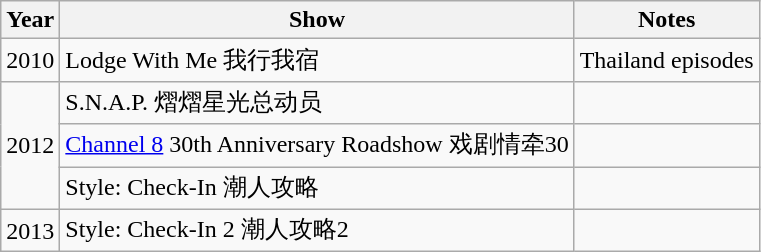<table class="wikitable">
<tr>
<th>Year</th>
<th>Show</th>
<th>Notes</th>
</tr>
<tr>
<td rowspan="1">2010</td>
<td>Lodge With Me 我行我宿</td>
<td>Thailand episodes</td>
</tr>
<tr>
<td rowspan="3">2012</td>
<td>S.N.A.P. 熠熠星光总动员</td>
<td></td>
</tr>
<tr>
<td><a href='#'>Channel 8</a> 30th Anniversary Roadshow 戏剧情牵30</td>
<td></td>
</tr>
<tr>
<td>Style: Check-In 潮人攻略</td>
<td></td>
</tr>
<tr>
<td rowspan="1">2013</td>
<td>Style: Check-In 2 潮人攻略2</td>
<td></td>
</tr>
</table>
